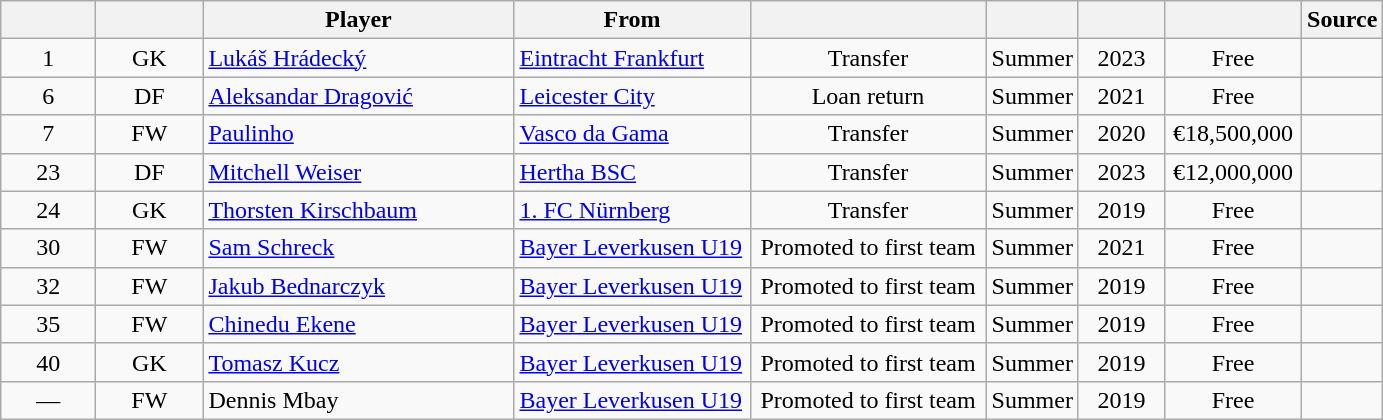<table class="wikitable" style="text-align:center;">
<tr>
<th style="width:56px;"></th>
<th style="width:64px;"></th>
<th style="width:200px;">Player</th>
<th style="width:150px;">From</th>
<th style="width:150px;"></th>
<th></th>
<th style="width:50px;"></th>
<th style="width:84px;"></th>
<th>Source</th>
</tr>
<tr>
<td>1</td>
<td>GK</td>
<td align="left"> <a href='#'>Lukáš Hrádecký</a></td>
<td style="text-align:left"><a href='#'>Eintracht Frankfurt</a></td>
<td>Transfer</td>
<td>Summer</td>
<td>2023</td>
<td>Free</td>
<td></td>
</tr>
<tr>
<td>6</td>
<td>DF</td>
<td align="left"> <a href='#'>Aleksandar Dragović</a></td>
<td style="text-align:left"> <a href='#'>Leicester City</a></td>
<td>Loan return</td>
<td>Summer</td>
<td>2021</td>
<td>Free</td>
<td></td>
</tr>
<tr>
<td>7</td>
<td>FW</td>
<td align="left"> <a href='#'>Paulinho</a></td>
<td style="text-align:left"> <a href='#'>Vasco da Gama</a></td>
<td>Transfer</td>
<td>Summer</td>
<td>2020</td>
<td>€18,500,000</td>
<td></td>
</tr>
<tr>
<td>23</td>
<td>DF</td>
<td align="left"> <a href='#'>Mitchell Weiser</a></td>
<td style="text-align:left"><a href='#'>Hertha BSC</a></td>
<td>Transfer</td>
<td>Summer</td>
<td>2023</td>
<td>€12,000,000</td>
<td></td>
</tr>
<tr>
<td>24</td>
<td>GK</td>
<td align="left"> <a href='#'>Thorsten Kirschbaum</a></td>
<td style="text-align:left"><a href='#'>1. FC Nürnberg</a></td>
<td>Transfer</td>
<td>Summer</td>
<td>2019</td>
<td>Free</td>
<td></td>
</tr>
<tr>
<td>30</td>
<td>FW</td>
<td align="left"> <a href='#'>Sam Schreck</a></td>
<td style="text-align:left"><a href='#'>Bayer Leverkusen U19</a></td>
<td>Promoted to first team</td>
<td>Summer</td>
<td>2021</td>
<td>Free</td>
<td></td>
</tr>
<tr>
<td>32</td>
<td>FW</td>
<td align="left"> <a href='#'>Jakub Bednarczyk</a></td>
<td style="text-align:left"><a href='#'>Bayer Leverkusen U19</a></td>
<td>Promoted to first team</td>
<td>Summer</td>
<td>2019</td>
<td>Free</td>
<td></td>
</tr>
<tr>
<td>35</td>
<td>FW</td>
<td align="left"> <a href='#'>Chinedu Ekene</a></td>
<td style="text-align:left"><a href='#'>Bayer Leverkusen U19</a></td>
<td>Promoted to first team</td>
<td>Summer</td>
<td>2019</td>
<td>Free</td>
<td></td>
</tr>
<tr>
<td>40</td>
<td>GK</td>
<td align="left"> <a href='#'>Tomasz Kucz</a></td>
<td style="text-align:left"><a href='#'>Bayer Leverkusen U19</a></td>
<td>Promoted to first team</td>
<td>Summer</td>
<td>2019</td>
<td>Free</td>
<td></td>
</tr>
<tr>
<td>—</td>
<td>FW</td>
<td align="left"> Dennis Mbay</td>
<td style="text-align:left"><a href='#'>Bayer Leverkusen U19</a></td>
<td>Promoted to first team</td>
<td>Summer</td>
<td>2019</td>
<td>Free</td>
<td></td>
</tr>
</table>
